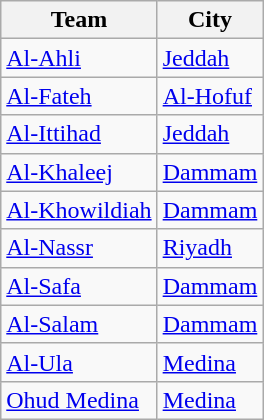<table class="wikitable" style="margin:1em 2em 1em 1em;">
<tr>
<th>Team</th>
<th>City</th>
</tr>
<tr>
<td><a href='#'>Al-Ahli</a></td>
<td><a href='#'>Jeddah</a></td>
</tr>
<tr>
<td><a href='#'>Al-Fateh</a></td>
<td><a href='#'>Al-Hofuf</a></td>
</tr>
<tr>
<td><a href='#'>Al-Ittihad</a></td>
<td><a href='#'>Jeddah</a></td>
</tr>
<tr>
<td><a href='#'>Al-Khaleej</a></td>
<td><a href='#'>Dammam</a> </td>
</tr>
<tr>
<td><a href='#'>Al-Khowildiah</a></td>
<td><a href='#'>Dammam</a> </td>
</tr>
<tr>
<td><a href='#'>Al-Nassr</a></td>
<td><a href='#'>Riyadh</a></td>
</tr>
<tr>
<td><a href='#'>Al-Safa</a></td>
<td><a href='#'>Dammam</a> </td>
</tr>
<tr>
<td><a href='#'>Al-Salam</a></td>
<td><a href='#'>Dammam</a> </td>
</tr>
<tr>
<td><a href='#'>Al-Ula</a></td>
<td><a href='#'>Medina</a></td>
</tr>
<tr>
<td><a href='#'>Ohud Medina</a></td>
<td><a href='#'>Medina</a></td>
</tr>
</table>
